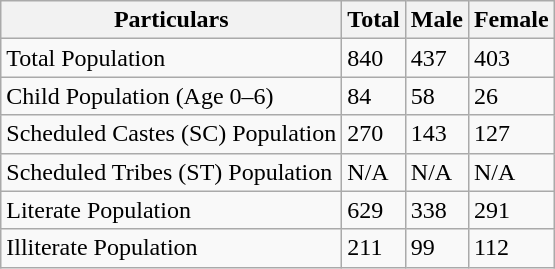<table class="wikitable">
<tr>
<th>Particulars</th>
<th>Total</th>
<th>Male</th>
<th>Female</th>
</tr>
<tr>
<td>Total Population</td>
<td>840</td>
<td>437</td>
<td>403</td>
</tr>
<tr>
<td>Child Population (Age 0–6)</td>
<td>84</td>
<td>58</td>
<td>26</td>
</tr>
<tr>
<td>Scheduled Castes (SC) Population</td>
<td>270</td>
<td>143</td>
<td>127</td>
</tr>
<tr>
<td>Scheduled Tribes (ST) Population</td>
<td>N/A</td>
<td>N/A</td>
<td>N/A</td>
</tr>
<tr>
<td>Literate Population</td>
<td>629</td>
<td>338</td>
<td>291</td>
</tr>
<tr>
<td>Illiterate Population</td>
<td>211</td>
<td>99</td>
<td>112</td>
</tr>
</table>
